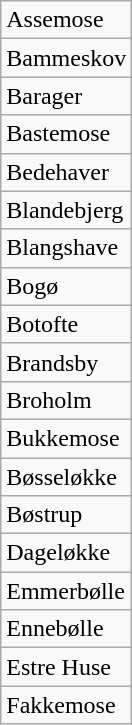<table class="wikitable" style="float:left; margin-right:1em">
<tr>
<td>Assemose</td>
</tr>
<tr>
<td>Bammeskov</td>
</tr>
<tr>
<td>Barager</td>
</tr>
<tr>
<td>Bastemose</td>
</tr>
<tr>
<td>Bedehaver</td>
</tr>
<tr>
<td>Blandebjerg</td>
</tr>
<tr>
<td>Blangshave</td>
</tr>
<tr>
<td>Bogø</td>
</tr>
<tr>
<td>Botofte</td>
</tr>
<tr>
<td>Brandsby</td>
</tr>
<tr>
<td>Broholm</td>
</tr>
<tr>
<td>Bukkemose</td>
</tr>
<tr>
<td>Bøsseløkke</td>
</tr>
<tr>
<td>Bøstrup</td>
</tr>
<tr>
<td>Dageløkke</td>
</tr>
<tr>
<td>Emmerbølle</td>
</tr>
<tr>
<td>Ennebølle</td>
</tr>
<tr>
<td>Estre Huse</td>
</tr>
<tr>
<td>Fakkemose</td>
</tr>
</table>
